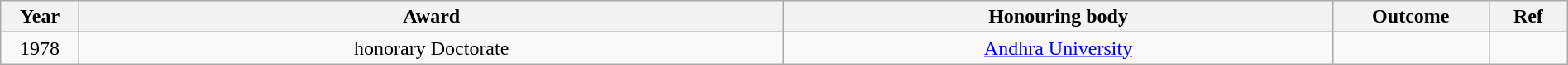<table class="wikitable sortable" style="width:100%;">
<tr>
<th width="5%">Year</th>
<th style="width:45%;">Award</th>
<th style="width:35%;">Honouring body</th>
<th style="width:10%;">Outcome</th>
<th style="width:5%;">Ref</th>
</tr>
<tr>
<td style="text-align:center;">1978</td>
<td style="text-align:center;">honorary Doctorate</td>
<td style="text-align:center;"><a href='#'>Andhra University</a></td>
<td></td>
<td></td>
</tr>
</table>
